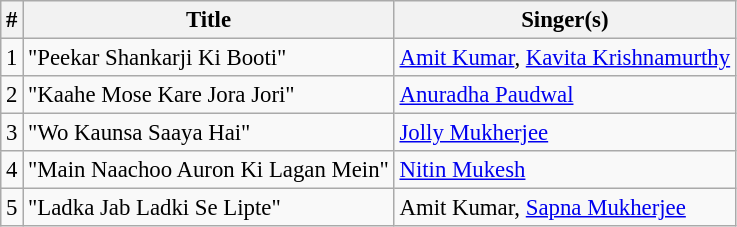<table class="wikitable" style="font-size:95%;">
<tr>
<th>#</th>
<th>Title</th>
<th>Singer(s)</th>
</tr>
<tr>
<td>1</td>
<td>"Peekar Shankarji Ki Booti"</td>
<td><a href='#'>Amit Kumar</a>, <a href='#'>Kavita Krishnamurthy</a></td>
</tr>
<tr>
<td>2</td>
<td>"Kaahe Mose Kare Jora Jori"</td>
<td><a href='#'>Anuradha Paudwal</a></td>
</tr>
<tr>
<td>3</td>
<td>"Wo Kaunsa Saaya Hai"</td>
<td><a href='#'>Jolly Mukherjee</a></td>
</tr>
<tr>
<td>4</td>
<td>"Main Naachoo Auron Ki Lagan Mein"</td>
<td><a href='#'>Nitin Mukesh</a></td>
</tr>
<tr>
<td>5</td>
<td>"Ladka Jab Ladki Se Lipte"</td>
<td>Amit Kumar, <a href='#'>Sapna Mukherjee</a></td>
</tr>
</table>
